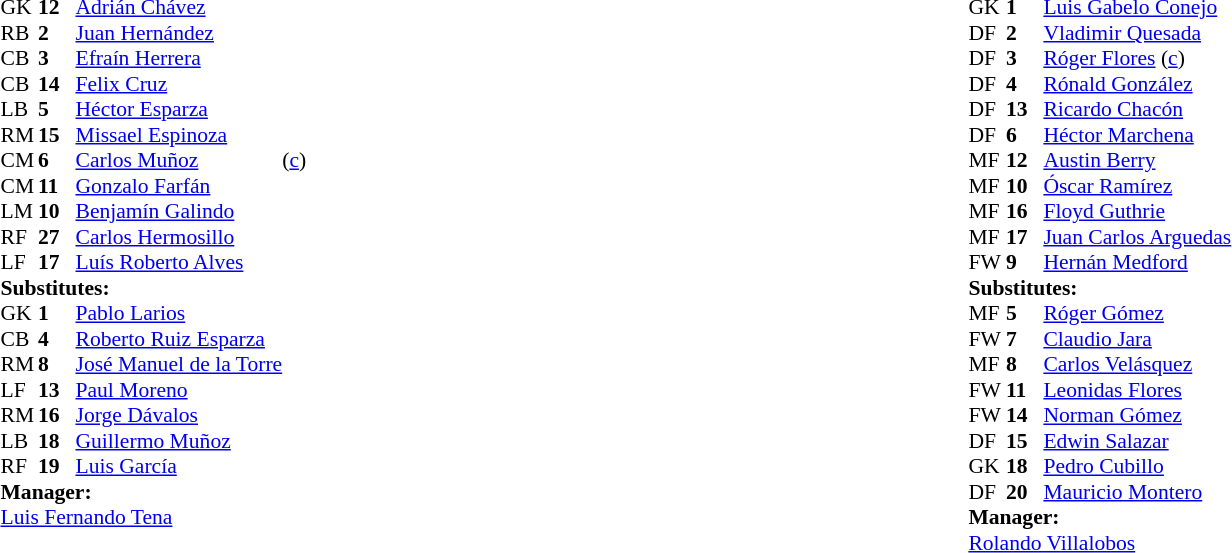<table width="100%">
<tr>
<td valign="top" width="40%"><br><table style="font-size:90%" cellspacing="0" cellpadding="0" align=center>
<tr>
<th width=25></th>
<th width=25></th>
</tr>
<tr>
<td>GK</td>
<td><strong>12</strong></td>
<td><a href='#'>Adrián Chávez</a></td>
</tr>
<tr>
<td>RB</td>
<td><strong>2</strong></td>
<td><a href='#'>Juan Hernández</a></td>
</tr>
<tr>
<td>CB</td>
<td><strong>3</strong></td>
<td><a href='#'>Efraín Herrera</a></td>
</tr>
<tr>
<td>CB</td>
<td><strong>14</strong></td>
<td><a href='#'>Felix Cruz</a></td>
</tr>
<tr>
<td>LB</td>
<td><strong>5</strong></td>
<td><a href='#'>Héctor Esparza</a></td>
</tr>
<tr>
<td>RM</td>
<td><strong>15</strong></td>
<td><a href='#'>Missael Espinoza</a></td>
</tr>
<tr>
<td>CM</td>
<td><strong>6</strong></td>
<td><a href='#'>Carlos Muñoz</a></td>
<td>(<a href='#'>c</a>)</td>
<td></td>
</tr>
<tr>
<td>CM</td>
<td><strong>11</strong></td>
<td><a href='#'>Gonzalo Farfán</a></td>
</tr>
<tr>
<td>LM</td>
<td><strong>10</strong></td>
<td><a href='#'>Benjamín Galindo</a></td>
</tr>
<tr>
<td>RF</td>
<td><strong>27</strong></td>
<td><a href='#'>Carlos Hermosillo</a></td>
</tr>
<tr>
<td>LF</td>
<td><strong>17</strong></td>
<td><a href='#'>Luís Roberto Alves</a></td>
</tr>
<tr>
</tr>
<tr>
<td colspan=3><strong>Substitutes:</strong></td>
</tr>
<tr>
<td>GK</td>
<td><strong>1</strong></td>
<td><a href='#'>Pablo Larios</a></td>
</tr>
<tr>
<td>CB</td>
<td><strong>4</strong></td>
<td><a href='#'>Roberto Ruiz Esparza</a></td>
</tr>
<tr>
<td>RM</td>
<td><strong>8</strong></td>
<td><a href='#'>José Manuel de la Torre</a></td>
</tr>
<tr>
<td>LF</td>
<td><strong>13</strong></td>
<td><a href='#'>Paul Moreno</a></td>
</tr>
<tr>
<td>RM</td>
<td><strong>16</strong></td>
<td><a href='#'>Jorge Dávalos</a></td>
<td></td>
<td></td>
</tr>
<tr>
<td>LB</td>
<td><strong>18</strong></td>
<td><a href='#'>Guillermo Muñoz</a></td>
</tr>
<tr>
<td>RF</td>
<td><strong>19</strong></td>
<td><a href='#'>Luis García</a></td>
</tr>
<tr>
<td colspan=3><strong>Manager:</strong></td>
</tr>
<tr>
<td colspan=4><a href='#'>Luis Fernando Tena</a></td>
</tr>
</table>
</td>
<td valign="top" width="50%"><br><table style="font-size:90%; margin:auto" cellspacing="0" cellpadding="0">
<tr>
<th width=25></th>
<th width=25></th>
</tr>
<tr>
<td>GK</td>
<td><strong>1</strong></td>
<td><a href='#'>Luis Gabelo Conejo</a></td>
</tr>
<tr>
<td>DF</td>
<td><strong>2</strong></td>
<td><a href='#'>Vladimir Quesada</a></td>
<td></td>
<td></td>
</tr>
<tr>
<td>DF</td>
<td><strong>3</strong></td>
<td><a href='#'>Róger Flores</a> (<a href='#'>c</a>)</td>
</tr>
<tr>
<td>DF</td>
<td><strong>4</strong></td>
<td><a href='#'>Rónald González</a></td>
<td></td>
<td></td>
</tr>
<tr>
<td>DF</td>
<td><strong>13</strong></td>
<td><a href='#'>Ricardo Chacón</a></td>
</tr>
<tr>
<td>DF</td>
<td><strong>6</strong></td>
<td><a href='#'>Héctor Marchena</a></td>
</tr>
<tr>
<td>MF</td>
<td><strong>12</strong></td>
<td><a href='#'>Austin Berry</a></td>
</tr>
<tr>
<td>MF</td>
<td><strong>10</strong></td>
<td><a href='#'>Óscar Ramírez</a></td>
<td></td>
<td></td>
</tr>
<tr>
<td>MF</td>
<td><strong>16</strong></td>
<td><a href='#'>Floyd Guthrie</a></td>
</tr>
<tr>
<td>MF</td>
<td><strong>17</strong></td>
<td><a href='#'>Juan Carlos Arguedas</a></td>
</tr>
<tr>
<td>FW</td>
<td><strong>9</strong></td>
<td><a href='#'>Hernán Medford</a></td>
</tr>
<tr>
</tr>
<tr>
<td colspan=3><strong>Substitutes:</strong></td>
</tr>
<tr>
<td>MF</td>
<td><strong>5</strong></td>
<td><a href='#'>Róger Gómez</a></td>
</tr>
<tr>
<td>FW</td>
<td><strong>7</strong></td>
<td><a href='#'>Claudio Jara</a></td>
<td></td>
<td></td>
</tr>
<tr>
<td>MF</td>
<td><strong>8</strong></td>
<td><a href='#'>Carlos Velásquez</a></td>
<td></td>
<td></td>
</tr>
<tr>
<td>FW</td>
<td><strong>11</strong></td>
<td><a href='#'>Leonidas Flores</a></td>
</tr>
<tr>
<td>FW</td>
<td><strong>14</strong></td>
<td><a href='#'>Norman Gómez</a></td>
</tr>
<tr>
<td>DF</td>
<td><strong>15</strong></td>
<td><a href='#'>Edwin Salazar</a></td>
</tr>
<tr>
<td>GK</td>
<td><strong>18</strong></td>
<td><a href='#'>Pedro Cubillo</a></td>
</tr>
<tr>
<td>DF</td>
<td><strong>20</strong></td>
<td><a href='#'>Mauricio Montero</a></td>
</tr>
<tr>
<td colspan=3><strong>Manager:</strong></td>
</tr>
<tr>
<td colspan=4><a href='#'>Rolando Villalobos</a></td>
</tr>
</table>
</td>
</tr>
</table>
